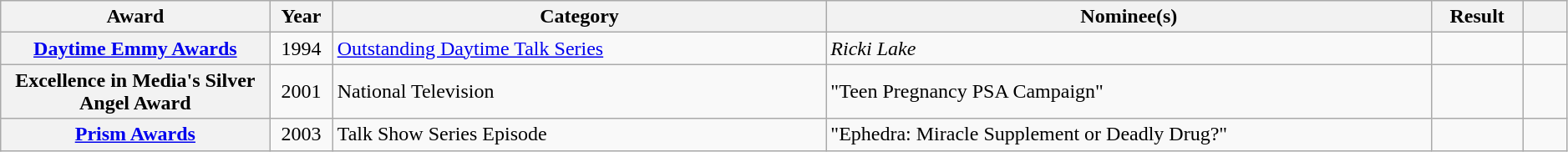<table class="wikitable sortable plainrowheaders" style="width:99%;">
<tr>
<th scope="col" style="width:12%;">Award</th>
<th scope="col" style="width:2%;">Year</th>
<th scope="col" style="width:22%;">Category</th>
<th scope="col" style="width:27%;">Nominee(s)</th>
<th scope="col" style="width:4%;">Result</th>
<th scope="col" style="width:2%;" class="unsortable"></th>
</tr>
<tr>
<th scope="row"><a href='#'>Daytime Emmy Awards</a></th>
<td style="text-align:center;">1994</td>
<td><a href='#'>Outstanding Daytime Talk Series</a></td>
<td><em>Ricki Lake</em></td>
<td></td>
<td style=text-align:center;"></td>
</tr>
<tr>
<th scope="row">Excellence in Media's Silver Angel Award</th>
<td style="text-align:center;">2001</td>
<td>National Television</td>
<td>"Teen Pregnancy PSA Campaign"</td>
<td></td>
<td style=text-align:center;"></td>
</tr>
<tr>
<th scope="row"><a href='#'>Prism Awards</a></th>
<td style="text-align:center;">2003</td>
<td>Talk Show Series Episode</td>
<td>"Ephedra: Miracle Supplement or Deadly Drug?"</td>
<td></td>
<td style=text-align:center;"></td>
</tr>
</table>
